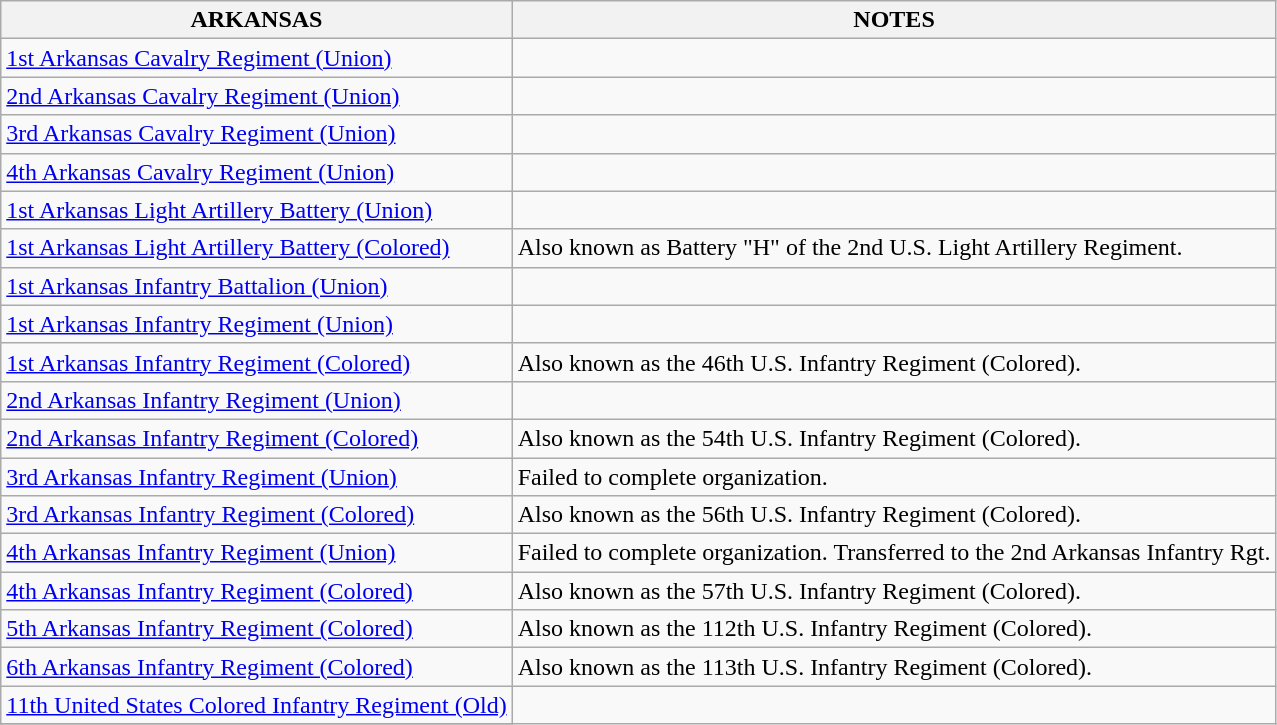<table class="wikitable">
<tr>
<th>ARKANSAS</th>
<th>NOTES</th>
</tr>
<tr>
<td><a href='#'>1st Arkansas Cavalry Regiment (Union)</a></td>
<td></td>
</tr>
<tr>
<td><a href='#'>2nd Arkansas Cavalry Regiment (Union)</a></td>
<td></td>
</tr>
<tr>
<td><a href='#'>3rd Arkansas Cavalry Regiment (Union)</a></td>
<td></td>
</tr>
<tr>
<td><a href='#'>4th Arkansas Cavalry Regiment (Union)</a></td>
<td></td>
</tr>
<tr>
<td><a href='#'>1st Arkansas Light Artillery Battery (Union)</a></td>
<td></td>
</tr>
<tr>
<td><a href='#'>1st Arkansas Light Artillery Battery (Colored)</a></td>
<td>Also known as Battery "H" of the 2nd U.S. Light Artillery Regiment.</td>
</tr>
<tr>
<td><a href='#'>1st Arkansas Infantry Battalion (Union)</a></td>
<td></td>
</tr>
<tr>
<td><a href='#'>1st Arkansas Infantry Regiment (Union)</a></td>
<td></td>
</tr>
<tr>
<td><a href='#'>1st Arkansas Infantry Regiment (Colored)</a></td>
<td>Also known as the 46th U.S. Infantry Regiment (Colored).</td>
</tr>
<tr>
<td><a href='#'>2nd Arkansas Infantry Regiment (Union)</a></td>
<td></td>
</tr>
<tr>
<td><a href='#'>2nd Arkansas Infantry Regiment (Colored)</a></td>
<td>Also known as the 54th U.S. Infantry Regiment (Colored).</td>
</tr>
<tr>
<td><a href='#'>3rd Arkansas Infantry Regiment (Union)</a></td>
<td>Failed to complete organization.</td>
</tr>
<tr>
<td><a href='#'>3rd Arkansas Infantry Regiment (Colored)</a></td>
<td>Also known as the 56th U.S. Infantry Regiment (Colored).</td>
</tr>
<tr>
<td><a href='#'>4th Arkansas Infantry Regiment (Union)</a></td>
<td>Failed to complete organization. Transferred to the 2nd Arkansas Infantry Rgt.</td>
</tr>
<tr>
<td><a href='#'>4th Arkansas Infantry Regiment (Colored)</a></td>
<td>Also known as the 57th U.S. Infantry Regiment (Colored).</td>
</tr>
<tr>
<td><a href='#'>5th Arkansas Infantry Regiment (Colored)</a></td>
<td>Also known as the 112th U.S. Infantry Regiment (Colored).</td>
</tr>
<tr>
<td><a href='#'>6th Arkansas Infantry Regiment (Colored)</a></td>
<td>Also known as the 113th U.S. Infantry Regiment (Colored).</td>
</tr>
<tr>
<td><a href='#'>11th United States Colored Infantry Regiment (Old)</a></td>
</tr>
<tr>
</tr>
</table>
